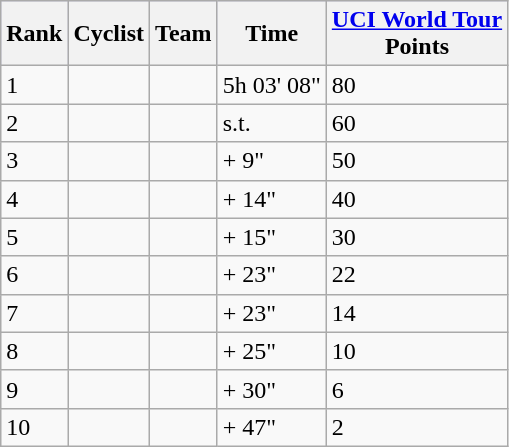<table class="wikitable">
<tr style="background:#ccccff;">
<th>Rank</th>
<th>Cyclist</th>
<th>Team</th>
<th>Time</th>
<th><a href='#'>UCI World Tour</a><br>Points</th>
</tr>
<tr>
<td>1</td>
<td></td>
<td></td>
<td>5h 03' 08"</td>
<td>80</td>
</tr>
<tr>
<td>2</td>
<td></td>
<td></td>
<td>s.t.</td>
<td>60</td>
</tr>
<tr>
<td>3</td>
<td></td>
<td></td>
<td>+ 9"</td>
<td>50</td>
</tr>
<tr>
<td>4</td>
<td></td>
<td></td>
<td>+ 14"</td>
<td>40</td>
</tr>
<tr>
<td>5</td>
<td></td>
<td></td>
<td>+ 15"</td>
<td>30</td>
</tr>
<tr>
<td>6</td>
<td></td>
<td></td>
<td>+ 23"</td>
<td>22</td>
</tr>
<tr>
<td>7</td>
<td></td>
<td></td>
<td>+ 23"</td>
<td>14</td>
</tr>
<tr>
<td>8</td>
<td></td>
<td></td>
<td>+ 25"</td>
<td>10</td>
</tr>
<tr>
<td>9</td>
<td></td>
<td></td>
<td>+ 30"</td>
<td>6</td>
</tr>
<tr>
<td>10</td>
<td></td>
<td></td>
<td>+ 47"</td>
<td>2</td>
</tr>
</table>
